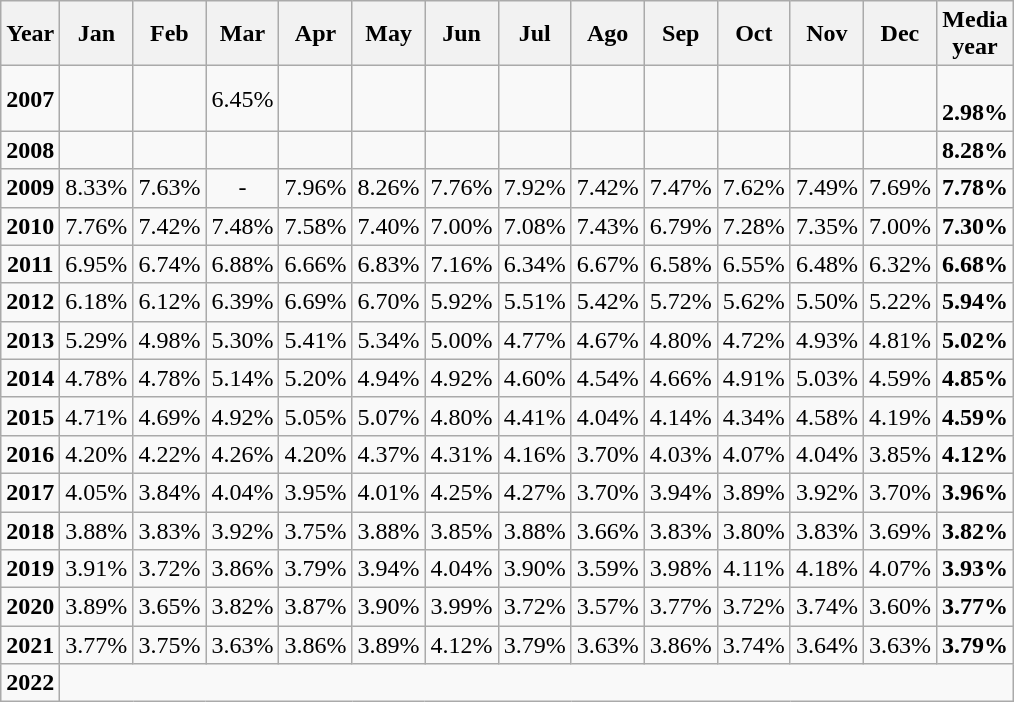<table class="wikitable sortable" style="text-align:center">
<tr>
<th>Year</th>
<th>Jan</th>
<th>Feb</th>
<th>Mar</th>
<th>Apr</th>
<th>May</th>
<th>Jun</th>
<th>Jul</th>
<th>Ago</th>
<th>Sep</th>
<th>Oct</th>
<th>Nov</th>
<th>Dec</th>
<th>Media<br>year</th>
</tr>
<tr>
<td><strong>2007</strong></td>
<td></td>
<td></td>
<td>6.45%</td>
<td></td>
<td></td>
<td></td>
<td></td>
<td></td>
<td></td>
<td></td>
<td></td>
<td></td>
<td><br><strong>2.98%</strong></td>
</tr>
<tr>
<td><strong>2008</strong></td>
<td></td>
<td></td>
<td></td>
<td></td>
<td></td>
<td></td>
<td></td>
<td></td>
<td></td>
<td></td>
<td></td>
<td></td>
<td><strong>8.28%</strong></td>
</tr>
<tr>
<td><strong>2009</strong></td>
<td>8.33%</td>
<td>7.63%</td>
<td>-</td>
<td>7.96%</td>
<td>8.26%</td>
<td>7.76%</td>
<td>7.92%</td>
<td>7.42%</td>
<td>7.47%</td>
<td>7.62%</td>
<td>7.49%</td>
<td>7.69%</td>
<td><strong>7.78%</strong></td>
</tr>
<tr>
<td><strong>2010</strong></td>
<td>7.76%</td>
<td>7.42%</td>
<td>7.48%</td>
<td>7.58%</td>
<td>7.40%</td>
<td>7.00%</td>
<td>7.08%</td>
<td>7.43%</td>
<td>6.79%</td>
<td>7.28%</td>
<td>7.35%</td>
<td>7.00%</td>
<td><strong>7.30%</strong></td>
</tr>
<tr>
<td><strong>2011</strong></td>
<td>6.95%</td>
<td>6.74%</td>
<td>6.88%</td>
<td>6.66%</td>
<td>6.83%</td>
<td>7.16%</td>
<td>6.34%</td>
<td>6.67%</td>
<td>6.58%</td>
<td>6.55%</td>
<td>6.48%</td>
<td>6.32%</td>
<td><strong>6.68%</strong></td>
</tr>
<tr>
<td><strong>2012</strong></td>
<td>6.18%</td>
<td>6.12%</td>
<td>6.39%</td>
<td>6.69%</td>
<td>6.70%</td>
<td>5.92%</td>
<td>5.51%</td>
<td>5.42%</td>
<td>5.72%</td>
<td>5.62%</td>
<td>5.50%</td>
<td>5.22%</td>
<td><strong>5.94%</strong></td>
</tr>
<tr>
<td><strong>2013</strong></td>
<td>5.29%</td>
<td>4.98%</td>
<td>5.30%</td>
<td>5.41%</td>
<td>5.34%</td>
<td>5.00%</td>
<td>4.77%</td>
<td>4.67%</td>
<td>4.80%</td>
<td>4.72%</td>
<td>4.93%</td>
<td>4.81%</td>
<td><strong>5.02%</strong></td>
</tr>
<tr>
<td><strong>2014</strong></td>
<td>4.78%</td>
<td>4.78%</td>
<td>5.14%</td>
<td>5.20%</td>
<td>4.94%</td>
<td>4.92%</td>
<td>4.60%</td>
<td>4.54%</td>
<td>4.66%</td>
<td>4.91%</td>
<td>5.03%</td>
<td>4.59%</td>
<td><strong>4.85%</strong></td>
</tr>
<tr>
<td><strong>2015</strong></td>
<td>4.71%</td>
<td>4.69%</td>
<td>4.92%</td>
<td>5.05%</td>
<td>5.07%</td>
<td>4.80%</td>
<td>4.41%</td>
<td>4.04%</td>
<td>4.14%</td>
<td>4.34%</td>
<td>4.58%</td>
<td>4.19%</td>
<td><strong>4.59%</strong></td>
</tr>
<tr>
<td><strong>2016</strong></td>
<td>4.20%</td>
<td>4.22%</td>
<td>4.26%</td>
<td>4.20%</td>
<td>4.37%</td>
<td>4.31%</td>
<td>4.16%</td>
<td>3.70%</td>
<td>4.03%</td>
<td>4.07%</td>
<td>4.04%</td>
<td>3.85%</td>
<td><strong>4.12%</strong></td>
</tr>
<tr>
<td><strong>2017</strong></td>
<td>4.05%</td>
<td>3.84%</td>
<td>4.04%</td>
<td>3.95%</td>
<td>4.01%</td>
<td>4.25%</td>
<td>4.27%</td>
<td>3.70%</td>
<td>3.94%</td>
<td>3.89%</td>
<td>3.92%</td>
<td>3.70%</td>
<td><strong>3.96%</strong></td>
</tr>
<tr>
<td><strong>2018</strong></td>
<td>3.88%</td>
<td>3.83%</td>
<td>3.92%</td>
<td>3.75%</td>
<td>3.88%</td>
<td>3.85%</td>
<td>3.88%</td>
<td>3.66%</td>
<td>3.83%</td>
<td>3.80%</td>
<td>3.83%</td>
<td>3.69%</td>
<td><strong>3.82%</strong></td>
</tr>
<tr>
<td><strong>2019</strong></td>
<td>3.91%</td>
<td>3.72%</td>
<td>3.86%</td>
<td>3.79%</td>
<td>3.94%</td>
<td>4.04%</td>
<td>3.90%</td>
<td>3.59%</td>
<td>3.98%</td>
<td>4.11%</td>
<td>4.18%</td>
<td>4.07%</td>
<td><strong>3.93%</strong></td>
</tr>
<tr>
<td><strong>2020</strong></td>
<td>3.89%</td>
<td>3.65%</td>
<td>3.82%</td>
<td>3.87%</td>
<td>3.90%</td>
<td>3.99%</td>
<td>3.72%</td>
<td>3.57%</td>
<td>3.77%</td>
<td>3.72%</td>
<td>3.74%</td>
<td>3.60%</td>
<td><strong>3.77%</strong></td>
</tr>
<tr>
<td><strong>2021</strong></td>
<td>3.77%</td>
<td>3.75%</td>
<td>3.63%</td>
<td>3.86%</td>
<td>3.89%</td>
<td>4.12%</td>
<td>3.79%</td>
<td>3.63%</td>
<td>3.86%</td>
<td>3.74%</td>
<td>3.64%</td>
<td>3.63%</td>
<td><strong>3.79%</strong></td>
</tr>
<tr>
<td><strong>2022</strong></td>
</tr>
</table>
